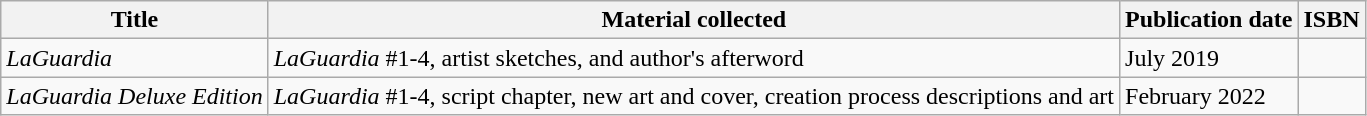<table class="wikitable">
<tr>
<th>Title</th>
<th>Material collected</th>
<th>Publication date</th>
<th>ISBN</th>
</tr>
<tr>
<td><em>LaGuardia</em></td>
<td><em>LaGuardia</em> #1-4, artist sketches, and author's afterword</td>
<td>July 2019</td>
<td></td>
</tr>
<tr>
<td><em>LaGuardia Deluxe Edition</em></td>
<td><em>LaGuardia</em> #1-4, script chapter, new art and cover, creation process descriptions and art</td>
<td>February 2022</td>
<td></td>
</tr>
</table>
